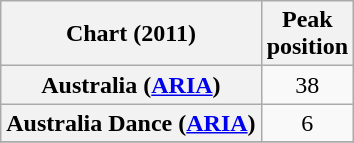<table class="wikitable plainrowheaders">
<tr>
<th scope="col">Chart (2011)</th>
<th scope="col">Peak<br>position</th>
</tr>
<tr>
<th scope="row">Australia (<a href='#'>ARIA</a>)</th>
<td style="text-align:center;">38</td>
</tr>
<tr>
<th scope="row">Australia Dance (<a href='#'>ARIA</a>)</th>
<td style="text-align:center;">6</td>
</tr>
<tr>
</tr>
</table>
